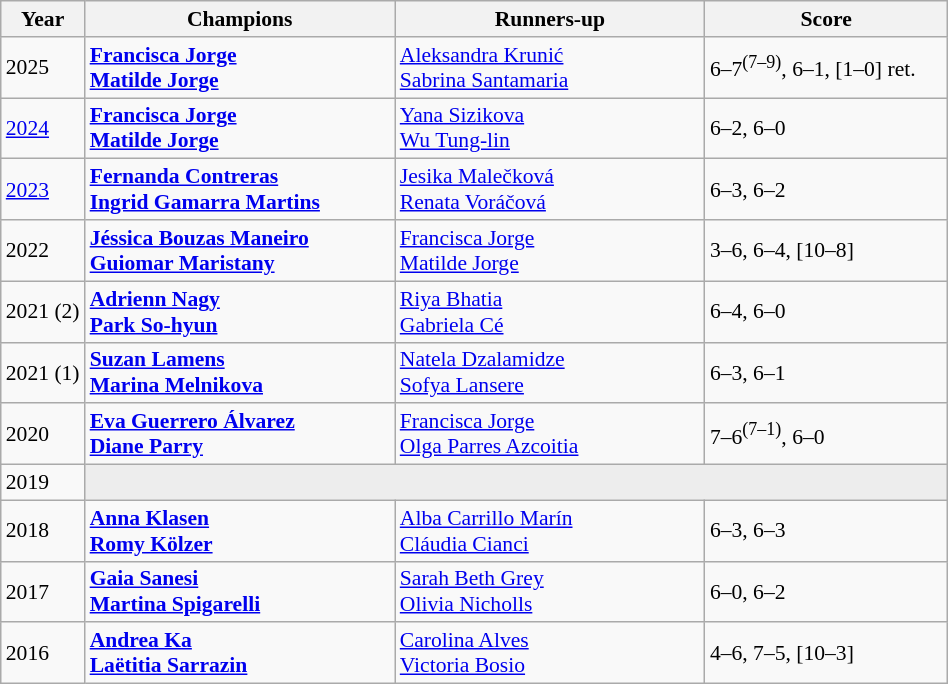<table class="wikitable" style="font-size:90%">
<tr>
<th>Year</th>
<th width="200">Champions</th>
<th width="200">Runners-up</th>
<th width="155">Score</th>
</tr>
<tr>
<td>2025</td>
<td> <strong><a href='#'>Francisca Jorge</a></strong> <br>  <strong><a href='#'>Matilde Jorge</a></strong></td>
<td> <a href='#'>Aleksandra Krunić</a> <br>  <a href='#'>Sabrina Santamaria</a></td>
<td>6–7<sup>(7–9)</sup>, 6–1, [1–0] ret.</td>
</tr>
<tr>
<td><a href='#'>2024</a></td>
<td> <strong><a href='#'>Francisca Jorge</a></strong> <br>  <strong><a href='#'>Matilde Jorge</a></strong></td>
<td> <a href='#'>Yana Sizikova</a> <br>  <a href='#'>Wu Tung-lin</a></td>
<td>6–2, 6–0</td>
</tr>
<tr>
<td><a href='#'>2023</a></td>
<td> <strong><a href='#'>Fernanda Contreras</a></strong> <br>  <strong><a href='#'>Ingrid Gamarra Martins</a></strong></td>
<td> <a href='#'>Jesika Malečková</a> <br>  <a href='#'>Renata Voráčová</a></td>
<td>6–3, 6–2</td>
</tr>
<tr>
<td>2022</td>
<td> <strong><a href='#'>Jéssica Bouzas Maneiro</a></strong> <br>  <strong><a href='#'>Guiomar Maristany</a></strong></td>
<td> <a href='#'>Francisca Jorge</a> <br>  <a href='#'>Matilde Jorge</a></td>
<td>3–6, 6–4, [10–8]</td>
</tr>
<tr>
<td>2021 (2)</td>
<td> <strong><a href='#'>Adrienn Nagy</a></strong> <br>  <strong><a href='#'>Park So-hyun</a></strong></td>
<td> <a href='#'>Riya Bhatia</a> <br>  <a href='#'>Gabriela Cé</a></td>
<td>6–4, 6–0</td>
</tr>
<tr>
<td>2021 (1)</td>
<td> <strong><a href='#'>Suzan Lamens</a></strong> <br>  <strong><a href='#'>Marina Melnikova</a></strong></td>
<td> <a href='#'>Natela Dzalamidze</a> <br>  <a href='#'>Sofya Lansere</a></td>
<td>6–3, 6–1</td>
</tr>
<tr>
<td>2020</td>
<td> <strong><a href='#'>Eva Guerrero Álvarez</a></strong> <br>  <strong><a href='#'>Diane Parry</a></strong></td>
<td> <a href='#'>Francisca Jorge</a> <br>  <a href='#'>Olga Parres Azcoitia</a></td>
<td>7–6<sup>(7–1)</sup>, 6–0</td>
</tr>
<tr>
<td>2019</td>
<td colspan=3 bgcolor="#ededed"></td>
</tr>
<tr>
<td>2018</td>
<td> <strong><a href='#'>Anna Klasen</a></strong> <br>  <strong><a href='#'>Romy Kölzer</a></strong></td>
<td> <a href='#'>Alba Carrillo Marín</a> <br>  <a href='#'>Cláudia Cianci</a></td>
<td>6–3, 6–3</td>
</tr>
<tr>
<td>2017</td>
<td> <strong><a href='#'>Gaia Sanesi</a></strong> <br>  <strong><a href='#'>Martina Spigarelli</a></strong></td>
<td> <a href='#'>Sarah Beth Grey</a> <br>  <a href='#'>Olivia Nicholls</a></td>
<td>6–0, 6–2</td>
</tr>
<tr>
<td>2016</td>
<td> <strong><a href='#'>Andrea Ka</a></strong> <br>  <strong><a href='#'>Laëtitia Sarrazin</a></strong></td>
<td> <a href='#'>Carolina Alves</a> <br>  <a href='#'>Victoria Bosio</a></td>
<td>4–6, 7–5, [10–3]</td>
</tr>
</table>
